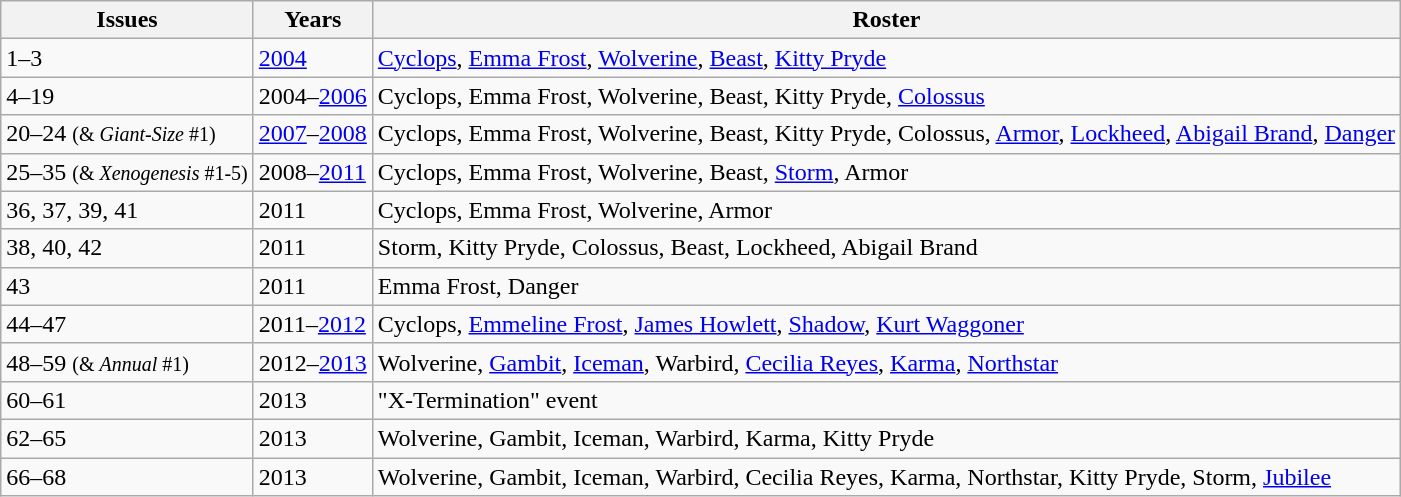<table class="wikitable">
<tr>
<th>Issues</th>
<th>Years</th>
<th>Roster</th>
</tr>
<tr>
<td>1–3</td>
<td><a href='#'>2004</a></td>
<td><a href='#'>Cyclops</a>, <a href='#'>Emma Frost</a>, <a href='#'>Wolverine</a>, <a href='#'>Beast</a>, <a href='#'>Kitty Pryde</a></td>
</tr>
<tr>
<td>4–19</td>
<td>2004–<a href='#'>2006</a></td>
<td>Cyclops, Emma Frost, Wolverine, Beast, Kitty Pryde, <a href='#'>Colossus</a></td>
</tr>
<tr>
<td>20–24 <small>(& <em>Giant-Size</em> #1)</small></td>
<td><a href='#'>2007</a>–<a href='#'>2008</a></td>
<td>Cyclops, Emma Frost, Wolverine, Beast, Kitty Pryde, Colossus, <a href='#'>Armor</a>, <a href='#'>Lockheed</a>, <a href='#'>Abigail Brand</a>, <a href='#'>Danger</a></td>
</tr>
<tr>
<td>25–35 <small>(& <em>Xenogenesis</em> #1-5)</small></td>
<td>2008–<a href='#'>2011</a></td>
<td>Cyclops, Emma Frost, Wolverine, Beast, <a href='#'>Storm</a>, Armor</td>
</tr>
<tr>
<td>36, 37, 39, 41</td>
<td>2011</td>
<td>Cyclops, Emma Frost, Wolverine, Armor</td>
</tr>
<tr>
<td>38, 40, 42</td>
<td>2011</td>
<td>Storm, Kitty Pryde, Colossus, Beast, Lockheed, Abigail Brand</td>
</tr>
<tr>
<td>43</td>
<td>2011</td>
<td>Emma Frost, Danger</td>
</tr>
<tr>
<td>44–47</td>
<td>2011–<a href='#'>2012</a></td>
<td>Cyclops, <a href='#'>Emmeline Frost</a>, <a href='#'>James Howlett</a>, <a href='#'>Shadow</a>, <a href='#'>Kurt Waggoner</a></td>
</tr>
<tr>
<td>48–59 <small>(& <em>Annual</em> #1)</small></td>
<td>2012–<a href='#'>2013</a></td>
<td>Wolverine, <a href='#'>Gambit</a>, <a href='#'>Iceman</a>, Warbird, <a href='#'>Cecilia Reyes</a>, <a href='#'>Karma</a>, <a href='#'>Northstar</a></td>
</tr>
<tr>
<td>60–61</td>
<td>2013</td>
<td>"X-Termination" event</td>
</tr>
<tr>
<td>62–65</td>
<td>2013</td>
<td>Wolverine, Gambit, Iceman, Warbird, Karma, Kitty Pryde</td>
</tr>
<tr>
<td>66–68</td>
<td>2013</td>
<td>Wolverine, Gambit, Iceman, Warbird, Cecilia Reyes, Karma, Northstar, Kitty Pryde, Storm, <a href='#'>Jubilee</a></td>
</tr>
</table>
